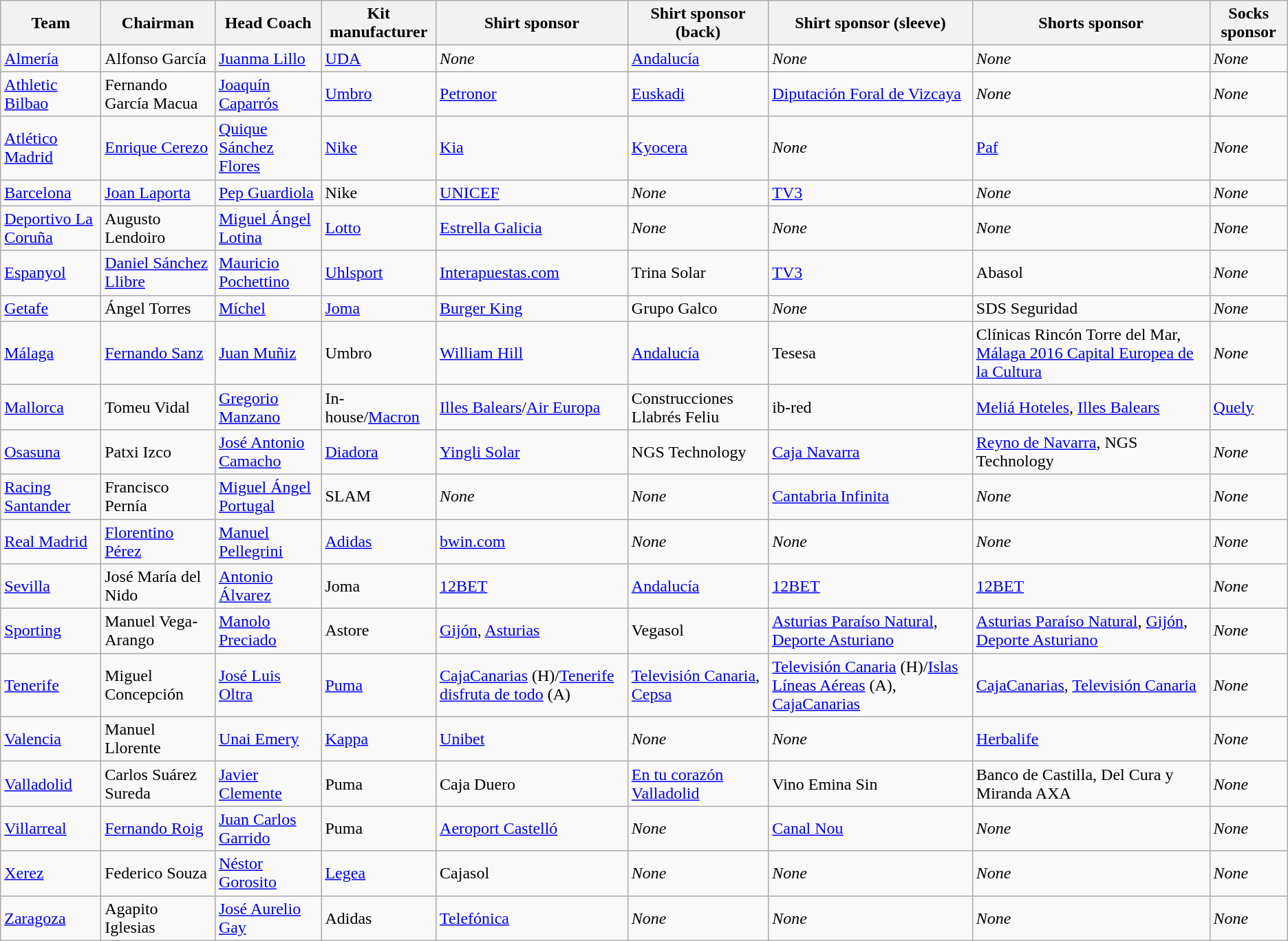<table class="wikitable">
<tr>
<th>Team</th>
<th>Chairman</th>
<th>Head Coach</th>
<th>Kit manufacturer</th>
<th>Shirt sponsor</th>
<th>Shirt sponsor (back)</th>
<th>Shirt sponsor (sleeve)</th>
<th>Shorts sponsor</th>
<th>Socks sponsor</th>
</tr>
<tr>
<td><a href='#'>Almería</a></td>
<td> Alfonso García</td>
<td> <a href='#'>Juanma Lillo</a></td>
<td><a href='#'>UDA</a></td>
<td><em>None</em></td>
<td><a href='#'>Andalucía</a></td>
<td><em>None</em></td>
<td><em>None</em></td>
<td><em>None</em></td>
</tr>
<tr>
<td><a href='#'>Athletic Bilbao</a></td>
<td> Fernando García Macua</td>
<td> <a href='#'>Joaquín Caparrós</a></td>
<td><a href='#'>Umbro</a></td>
<td><a href='#'>Petronor</a></td>
<td><a href='#'>Euskadi</a></td>
<td><a href='#'>Diputación Foral de Vizcaya</a></td>
<td><em>None</em></td>
<td><em>None</em></td>
</tr>
<tr>
<td><a href='#'>Atlético Madrid</a></td>
<td> <a href='#'>Enrique Cerezo</a></td>
<td> <a href='#'>Quique Sánchez Flores</a></td>
<td><a href='#'>Nike</a></td>
<td><a href='#'>Kia</a></td>
<td><a href='#'>Kyocera</a></td>
<td><em>None</em></td>
<td><a href='#'>Paf</a></td>
<td><em>None</em></td>
</tr>
<tr>
<td><a href='#'>Barcelona</a></td>
<td> <a href='#'>Joan Laporta</a></td>
<td> <a href='#'>Pep Guardiola</a></td>
<td>Nike</td>
<td><a href='#'>UNICEF</a></td>
<td><em>None</em></td>
<td><a href='#'>TV3</a></td>
<td><em>None</em></td>
<td><em>None</em></td>
</tr>
<tr>
<td><a href='#'>Deportivo La Coruña</a></td>
<td> Augusto Lendoiro</td>
<td> <a href='#'>Miguel Ángel Lotina</a></td>
<td><a href='#'>Lotto</a></td>
<td><a href='#'>Estrella Galicia</a></td>
<td><em>None</em></td>
<td><em>None</em></td>
<td><em>None</em></td>
<td><em>None</em></td>
</tr>
<tr>
<td><a href='#'>Espanyol</a></td>
<td> <a href='#'>Daniel Sánchez Llibre</a></td>
<td> <a href='#'>Mauricio Pochettino</a></td>
<td><a href='#'>Uhlsport</a></td>
<td><a href='#'>Interapuestas.com</a></td>
<td>Trina Solar</td>
<td><a href='#'>TV3</a></td>
<td>Abasol</td>
<td><em>None</em></td>
</tr>
<tr>
<td><a href='#'>Getafe</a></td>
<td> Ángel Torres</td>
<td> <a href='#'>Míchel</a></td>
<td><a href='#'>Joma</a></td>
<td><a href='#'>Burger King</a></td>
<td>Grupo Galco</td>
<td><em>None</em></td>
<td>SDS Seguridad</td>
<td><em>None</em></td>
</tr>
<tr>
<td><a href='#'>Málaga</a></td>
<td> <a href='#'>Fernando Sanz</a></td>
<td> <a href='#'>Juan Muñiz</a></td>
<td>Umbro</td>
<td><a href='#'>William Hill</a></td>
<td><a href='#'>Andalucía</a></td>
<td>Tesesa</td>
<td>Clínicas Rincón Torre del Mar, <a href='#'>Málaga 2016 Capital Europea de la Cultura</a></td>
<td><em>None</em></td>
</tr>
<tr>
<td><a href='#'>Mallorca</a></td>
<td> Tomeu Vidal</td>
<td> <a href='#'>Gregorio Manzano</a></td>
<td>In-house/<a href='#'>Macron</a></td>
<td><a href='#'>Illes Balears</a>/<a href='#'>Air Europa</a></td>
<td>Construcciones Llabrés Feliu</td>
<td>ib-red</td>
<td><a href='#'>Meliá Hoteles</a>, <a href='#'>Illes Balears</a></td>
<td><a href='#'>Quely</a></td>
</tr>
<tr>
<td><a href='#'>Osasuna</a></td>
<td> Patxi Izco</td>
<td> <a href='#'>José Antonio Camacho</a></td>
<td><a href='#'>Diadora</a></td>
<td><a href='#'>Yingli Solar</a></td>
<td>NGS Technology</td>
<td><a href='#'>Caja Navarra</a></td>
<td><a href='#'>Reyno de Navarra</a>, NGS Technology</td>
<td><em>None</em></td>
</tr>
<tr>
<td><a href='#'>Racing Santander</a></td>
<td> Francisco Pernía</td>
<td> <a href='#'>Miguel Ángel Portugal</a></td>
<td>SLAM</td>
<td><em>None</em></td>
<td><em>None</em></td>
<td><a href='#'>Cantabria Infinita</a></td>
<td><em>None</em></td>
<td><em>None</em></td>
</tr>
<tr>
<td><a href='#'>Real Madrid</a></td>
<td> <a href='#'>Florentino Pérez</a></td>
<td> <a href='#'>Manuel Pellegrini</a></td>
<td><a href='#'>Adidas</a></td>
<td><a href='#'>bwin.com</a></td>
<td><em>None</em></td>
<td><em>None</em></td>
<td><em>None</em></td>
<td><em>None</em></td>
</tr>
<tr>
<td><a href='#'>Sevilla</a></td>
<td> José María del Nido</td>
<td> <a href='#'>Antonio Álvarez</a></td>
<td>Joma</td>
<td><a href='#'>12BET</a></td>
<td><a href='#'>Andalucía</a></td>
<td><a href='#'>12BET</a></td>
<td><a href='#'>12BET</a></td>
<td><em>None</em></td>
</tr>
<tr>
<td><a href='#'>Sporting</a></td>
<td> Manuel Vega-Arango</td>
<td> <a href='#'>Manolo Preciado</a></td>
<td>Astore</td>
<td><a href='#'>Gijón</a>, <a href='#'>Asturias</a></td>
<td>Vegasol</td>
<td><a href='#'>Asturias Paraíso Natural</a>, <a href='#'>Deporte Asturiano</a></td>
<td><a href='#'>Asturias Paraíso Natural</a>, <a href='#'>Gijón</a>, <a href='#'>Deporte Asturiano</a></td>
<td><em>None</em></td>
</tr>
<tr>
<td><a href='#'>Tenerife</a></td>
<td> Miguel Concepción</td>
<td> <a href='#'>José Luis Oltra</a></td>
<td><a href='#'>Puma</a></td>
<td><a href='#'>CajaCanarias</a> (H)/<a href='#'>Tenerife disfruta de todo</a> (A)</td>
<td><a href='#'>Televisión Canaria</a>, <a href='#'>Cepsa</a></td>
<td><a href='#'>Televisión Canaria</a> (H)/<a href='#'>Islas Líneas Aéreas</a> (A), <a href='#'>CajaCanarias</a></td>
<td><a href='#'>CajaCanarias</a>, <a href='#'>Televisión Canaria</a></td>
<td><em>None</em></td>
</tr>
<tr>
<td><a href='#'>Valencia</a></td>
<td> Manuel Llorente</td>
<td> <a href='#'>Unai Emery</a></td>
<td><a href='#'>Kappa</a></td>
<td><a href='#'>Unibet</a></td>
<td><em>None</em></td>
<td><em>None</em></td>
<td><a href='#'>Herbalife</a></td>
<td><em>None</em></td>
</tr>
<tr>
<td><a href='#'>Valladolid</a></td>
<td> Carlos Suárez Sureda</td>
<td> <a href='#'>Javier Clemente</a></td>
<td>Puma</td>
<td>Caja Duero</td>
<td><a href='#'>En tu corazón Valladolid</a></td>
<td>Vino Emina Sin</td>
<td>Banco de Castilla, Del Cura y Miranda AXA</td>
<td><em>None</em></td>
</tr>
<tr>
<td><a href='#'>Villarreal</a></td>
<td> <a href='#'>Fernando Roig</a></td>
<td> <a href='#'>Juan Carlos Garrido</a></td>
<td>Puma</td>
<td><a href='#'>Aeroport Castelló</a></td>
<td><em>None</em></td>
<td><a href='#'>Canal Nou</a></td>
<td><em>None</em></td>
<td><em>None</em></td>
</tr>
<tr>
<td><a href='#'>Xerez</a></td>
<td> Federico Souza</td>
<td> <a href='#'>Néstor Gorosito</a></td>
<td><a href='#'>Legea</a></td>
<td>Cajasol</td>
<td><em>None</em></td>
<td><em>None</em></td>
<td><em>None</em></td>
<td><em>None</em></td>
</tr>
<tr>
<td><a href='#'>Zaragoza</a></td>
<td> Agapito Iglesias</td>
<td> <a href='#'>José Aurelio Gay</a></td>
<td>Adidas</td>
<td><a href='#'>Telefónica</a></td>
<td><em>None</em></td>
<td><em>None</em></td>
<td><em>None</em></td>
<td><em>None</em></td>
</tr>
</table>
